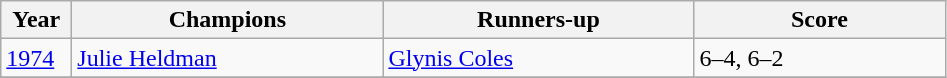<table class="wikitable">
<tr>
<th style="width:40px">Year</th>
<th style="width:200px">Champions</th>
<th style="width:200px">Runners-up</th>
<th style="width:160px" class="unsortable">Score</th>
</tr>
<tr>
<td><a href='#'>1974</a></td>
<td> <a href='#'>Julie Heldman</a></td>
<td> <a href='#'>Glynis Coles</a></td>
<td>6–4, 6–2</td>
</tr>
<tr>
</tr>
</table>
